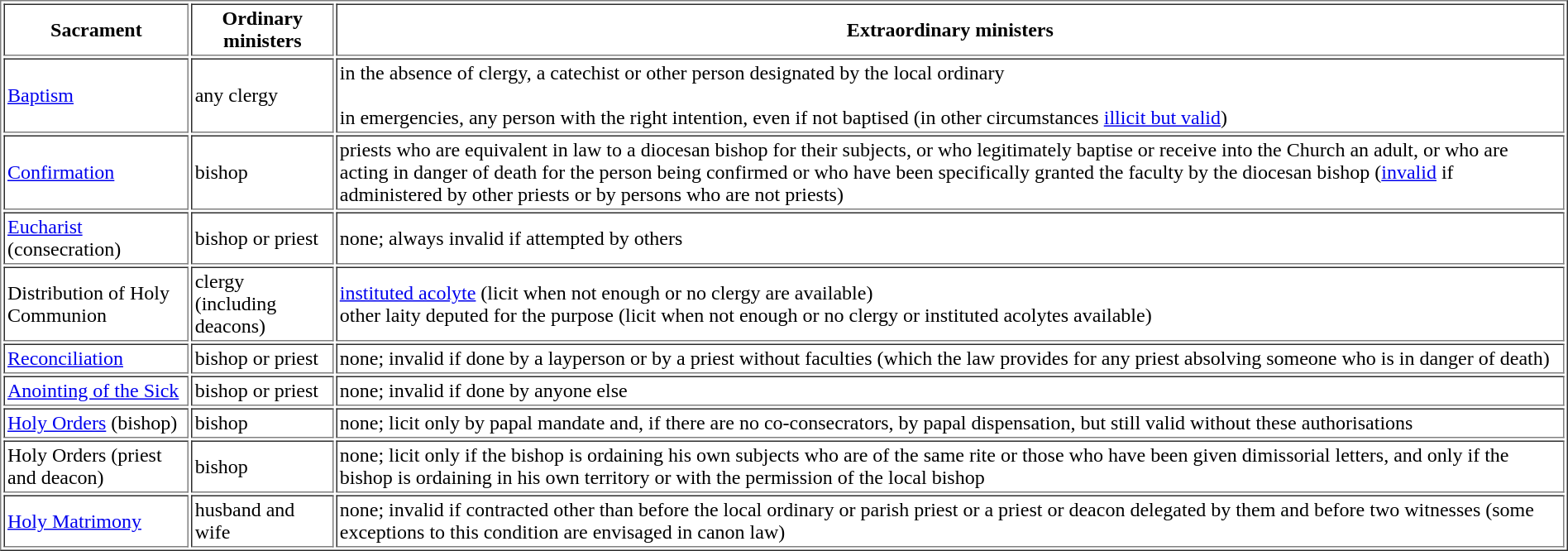<table border="1" cellpadding="2">
<tr>
<th>Sacrament</th>
<th>Ordinary ministers</th>
<th>Extraordinary ministers</th>
</tr>
<tr>
<td><a href='#'>Baptism</a></td>
<td>any clergy</td>
<td>in the absence of clergy, a catechist or other person designated by the local ordinary<br><br>in emergencies, any person with the right intention, even if not baptised (in other circumstances <a href='#'>illicit but valid</a>)</td>
</tr>
<tr>
<td><a href='#'>Confirmation</a></td>
<td>bishop</td>
<td>priests who are equivalent in law to a diocesan bishop for their subjects, or who legitimately baptise or receive into the Church an adult, or who are acting in danger of death for the person being confirmed or who have been specifically granted the faculty by the diocesan bishop (<a href='#'>invalid</a> if administered by other priests or by persons who are not priests)</td>
</tr>
<tr>
<td><a href='#'>Eucharist</a> (consecration)</td>
<td>bishop or priest</td>
<td>none; always invalid if attempted by others</td>
</tr>
<tr>
<td>Distribution of Holy Communion</td>
<td>clergy (including deacons)</td>
<td><a href='#'>instituted acolyte</a> (licit when not enough or no clergy are available)<br>other laity deputed for the purpose (licit when not enough or no clergy or instituted acolytes available)</td>
</tr>
<tr>
<td><a href='#'>Reconciliation</a></td>
<td>bishop or priest</td>
<td>none; invalid if done by a layperson or by a priest without faculties (which the law provides for any priest absolving someone who is in danger of death)</td>
</tr>
<tr>
<td><a href='#'>Anointing of the Sick</a></td>
<td>bishop or priest</td>
<td>none; invalid if done by anyone else</td>
</tr>
<tr>
<td><a href='#'>Holy Orders</a> (bishop)</td>
<td>bishop</td>
<td>none; licit only by papal mandate and, if there are no co-consecrators, by papal dispensation, but still valid without these authorisations</td>
</tr>
<tr>
<td>Holy Orders (priest and deacon)</td>
<td>bishop</td>
<td>none; licit only if the bishop is ordaining his own subjects who are of the same rite or those who have been given dimissorial letters, and only if the bishop is ordaining in his own territory or with the permission of the local bishop</td>
</tr>
<tr>
<td><a href='#'>Holy Matrimony</a></td>
<td>husband and wife</td>
<td>none; invalid if contracted other than before the local ordinary or parish priest or a priest or deacon delegated by them and before two witnesses (some exceptions to this condition are envisaged in canon law)</td>
</tr>
</table>
